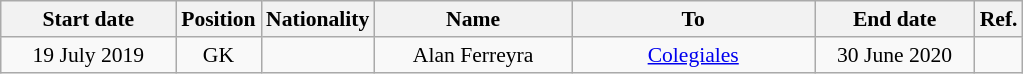<table class="wikitable" style="text-align:center; font-size:90%; ">
<tr>
<th style="background:#; color:#; width:110px;">Start date</th>
<th style="background:#; color:#; width:50px;">Position</th>
<th style="background:#; color:#; width:50px;">Nationality</th>
<th style="background:#; color:#; width:125px;">Name</th>
<th style="background:#; color:#; width:155px;">To</th>
<th style="background:#; color:#; width:100px;">End date</th>
<th style="background:#; color:#; width:25px;">Ref.</th>
</tr>
<tr>
<td>19 July 2019</td>
<td>GK</td>
<td></td>
<td>Alan Ferreyra</td>
<td> <a href='#'>Colegiales</a></td>
<td>30 June 2020</td>
<td></td>
</tr>
</table>
